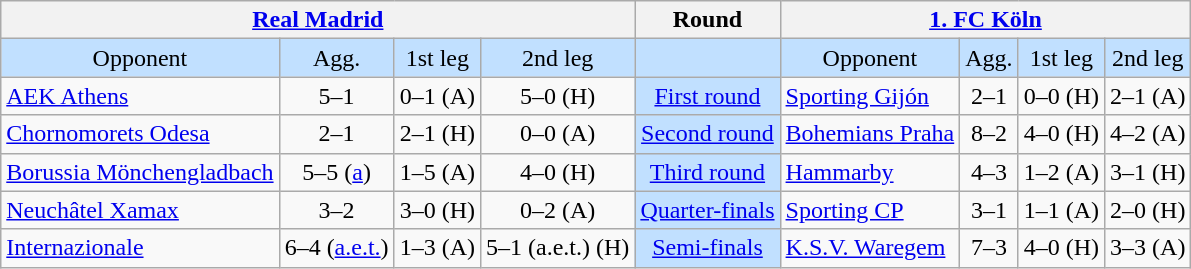<table class="wikitable" style="text-align:center">
<tr>
<th colspan=4><a href='#'>Real Madrid</a></th>
<th>Round</th>
<th colspan=4><a href='#'>1. FC Köln</a></th>
</tr>
<tr style="background:#c1e0ff">
<td>Opponent</td>
<td>Agg.</td>
<td>1st leg</td>
<td>2nd leg</td>
<td></td>
<td>Opponent</td>
<td>Agg.</td>
<td>1st leg</td>
<td>2nd leg</td>
</tr>
<tr>
<td align=left> <a href='#'>AEK Athens</a></td>
<td>5–1</td>
<td>0–1 (A)</td>
<td>5–0 (H)</td>
<td style="background:#c1e0ff;"><a href='#'>First round</a></td>
<td align=left> <a href='#'>Sporting Gijón</a></td>
<td>2–1</td>
<td>0–0 (H)</td>
<td>2–1 (A)</td>
</tr>
<tr>
<td align=left> <a href='#'>Chornomorets Odesa</a></td>
<td>2–1</td>
<td>2–1 (H)</td>
<td>0–0 (A)</td>
<td style="background:#c1e0ff;"><a href='#'>Second round</a></td>
<td align=left> <a href='#'>Bohemians Praha</a></td>
<td>8–2</td>
<td>4–0 (H)</td>
<td>4–2 (A)</td>
</tr>
<tr>
<td align=left> <a href='#'>Borussia Mönchengladbach</a></td>
<td>5–5 (<a href='#'>a</a>)</td>
<td>1–5 (A)</td>
<td>4–0 (H)</td>
<td style="background:#c1e0ff;"><a href='#'>Third round</a></td>
<td align=left> <a href='#'>Hammarby</a></td>
<td>4–3</td>
<td>1–2 (A)</td>
<td>3–1 (H)</td>
</tr>
<tr>
<td align=left> <a href='#'>Neuchâtel Xamax</a></td>
<td>3–2</td>
<td>3–0 (H)</td>
<td>0–2 (A)</td>
<td style="background:#c1e0ff;"><a href='#'>Quarter-finals</a></td>
<td align=left> <a href='#'>Sporting CP</a></td>
<td>3–1</td>
<td>1–1 (A)</td>
<td>2–0 (H)</td>
</tr>
<tr>
<td align=left> <a href='#'>Internazionale</a></td>
<td>6–4 (<a href='#'>a.e.t.</a>)</td>
<td>1–3 (A)</td>
<td>5–1 (a.e.t.) (H)</td>
<td style="background:#c1e0ff;"><a href='#'>Semi-finals</a></td>
<td align=left> <a href='#'>K.S.V. Waregem</a></td>
<td>7–3</td>
<td>4–0 (H)</td>
<td>3–3 (A)</td>
</tr>
</table>
